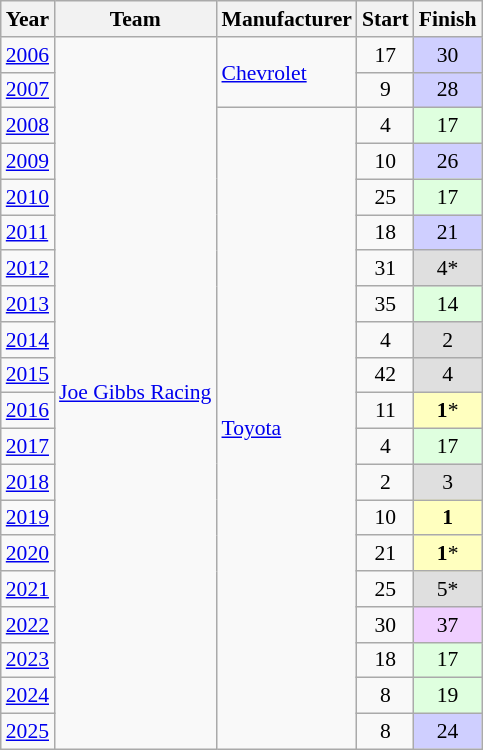<table class="wikitable" style="font-size: 90%;">
<tr>
<th>Year</th>
<th>Team</th>
<th>Manufacturer</th>
<th>Start</th>
<th>Finish</th>
</tr>
<tr>
<td><a href='#'>2006</a></td>
<td rowspan=20><a href='#'>Joe Gibbs Racing</a></td>
<td rowspan=2><a href='#'>Chevrolet</a></td>
<td align=center>17</td>
<td align=center style="background:#CFCFFF;">30</td>
</tr>
<tr>
<td><a href='#'>2007</a></td>
<td align=center>9</td>
<td align=center style="background:#CFCFFF;">28</td>
</tr>
<tr>
<td><a href='#'>2008</a></td>
<td rowspan=18><a href='#'>Toyota</a></td>
<td align=center>4</td>
<td align=center style="background:#DFFFDF;">17</td>
</tr>
<tr>
<td><a href='#'>2009</a></td>
<td align=center>10</td>
<td align=center style="background:#CFCFFF;">26</td>
</tr>
<tr>
<td><a href='#'>2010</a></td>
<td align=center>25</td>
<td align=center style="background:#DFFFDF;">17</td>
</tr>
<tr>
<td><a href='#'>2011</a></td>
<td align=center>18</td>
<td align=center style="background:#CFCFFF;">21</td>
</tr>
<tr>
<td><a href='#'>2012</a></td>
<td align=center>31</td>
<td align=center style="background:#DFDFDF;">4*</td>
</tr>
<tr>
<td><a href='#'>2013</a></td>
<td align=center>35</td>
<td align=center style="background:#DFFFDF;">14</td>
</tr>
<tr>
<td><a href='#'>2014</a></td>
<td align=center>4</td>
<td align=center style="background:#DFDFDF;">2</td>
</tr>
<tr>
<td><a href='#'>2015</a></td>
<td align=center>42</td>
<td align=center style="background:#DFDFDF;">4</td>
</tr>
<tr>
<td><a href='#'>2016</a></td>
<td align=center>11</td>
<td align=center style="background:#FFFFBF;"><strong>1</strong>*</td>
</tr>
<tr>
<td><a href='#'>2017</a></td>
<td align=center>4</td>
<td align=center style="background:#DFFFDF;">17</td>
</tr>
<tr>
<td><a href='#'>2018</a></td>
<td align=center>2</td>
<td align=center style="background:#DFDFDF;">3</td>
</tr>
<tr>
<td><a href='#'>2019</a></td>
<td align=center>10</td>
<td align=center style="background:#FFFFBF;"><strong>1</strong></td>
</tr>
<tr>
<td><a href='#'>2020</a></td>
<td align=center>21</td>
<td align=center style="background:#FFFFBF;"><strong>1</strong>*</td>
</tr>
<tr>
<td><a href='#'>2021</a></td>
<td align=center>25</td>
<td align=center style="background:#DFDFDF;">5*</td>
</tr>
<tr>
<td><a href='#'>2022</a></td>
<td align=center>30</td>
<td align=center style="background:#EFCFFF;">37</td>
</tr>
<tr>
<td><a href='#'>2023</a></td>
<td align=center>18</td>
<td align=center style="background:#DFFFDF;">17</td>
</tr>
<tr>
<td><a href='#'>2024</a></td>
<td align=center>8</td>
<td align=center style="background:#DFFFDF;">19</td>
</tr>
<tr>
<td><a href='#'>2025</a></td>
<td align=center>8</td>
<td align=center style="background:#CFCFFF;">24</td>
</tr>
</table>
